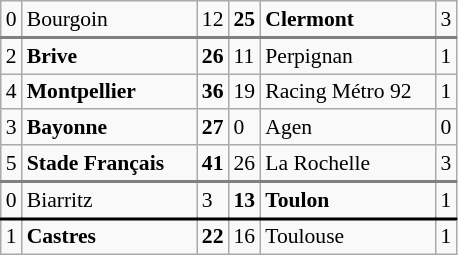<table class="wikitable left" cellpadding="0" cellspacing="0" style="font-size:90%;">
<tr style="border-bottom:2px solid grey;">
<td>0</td>
<td width="110px">Bourgoin</td>
<td>12</td>
<td><strong>25</strong></td>
<td width="110px"><strong>Clermont</strong></td>
<td>3</td>
</tr>
<tr>
<td>2</td>
<td><strong>Brive</strong></td>
<td><strong>26</strong></td>
<td>11</td>
<td>Perpignan</td>
<td>1</td>
</tr>
<tr>
<td>4</td>
<td><strong>Montpellier</strong></td>
<td><strong>36</strong></td>
<td>19</td>
<td>Racing Métro 92</td>
<td>1</td>
</tr>
<tr>
<td>3</td>
<td><strong>Bayonne</strong></td>
<td><strong>27</strong></td>
<td>0</td>
<td>Agen</td>
<td>0</td>
</tr>
<tr style="border-bottom:2px solid grey;">
<td>5</td>
<td><strong>Stade Français</strong></td>
<td><strong>41</strong></td>
<td>26</td>
<td>La Rochelle</td>
<td>3</td>
</tr>
<tr style="border-bottom:2px solid black;">
<td>0</td>
<td>Biarritz</td>
<td>3</td>
<td><strong>13</strong></td>
<td><strong>Toulon</strong></td>
<td>1</td>
</tr>
<tr>
<td>1</td>
<td><strong>Castres</strong></td>
<td><strong>22</strong></td>
<td>16</td>
<td>Toulouse</td>
<td>1</td>
</tr>
</table>
